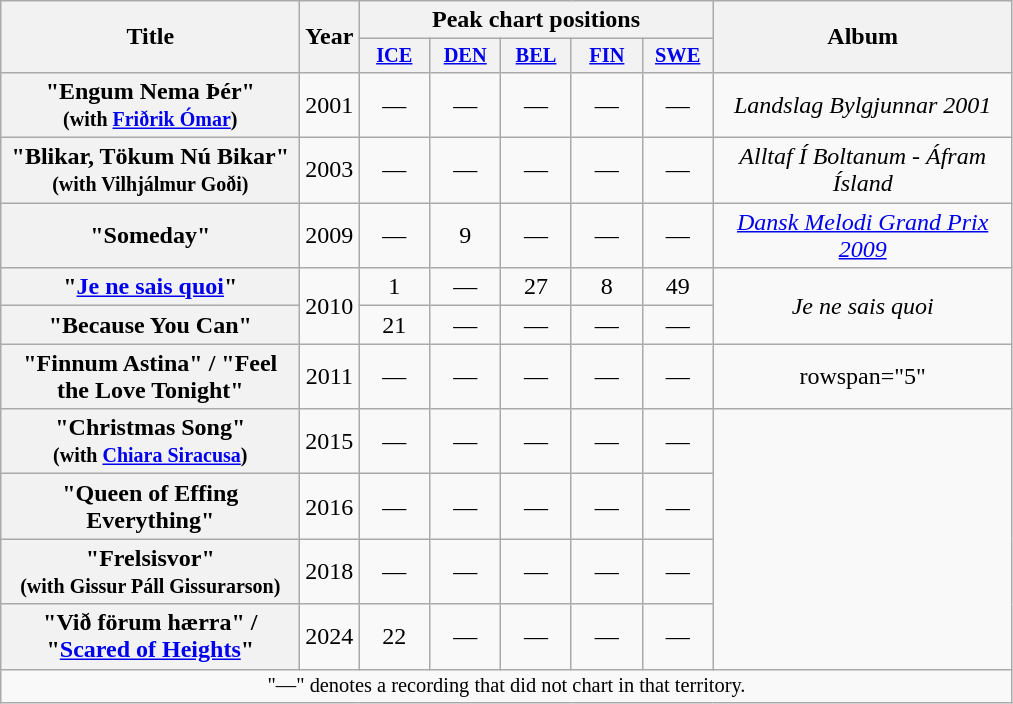<table class="wikitable plainrowheaders" style="text-align:center;">
<tr>
<th scope="col" rowspan="2" style="width:12em;">Title</th>
<th scope="col" rowspan="2" style="width:2em;">Year</th>
<th scope="col" colspan="5">Peak chart positions</th>
<th scope="col" rowspan="2" style="width:12em;">Album</th>
</tr>
<tr>
<th style="width:3em;font-size:85%"><a href='#'>ICE</a><br></th>
<th style="width:3em;font-size:85%"><a href='#'>DEN</a></th>
<th style="width:3em;font-size:85%"><a href='#'>BEL</a></th>
<th style="width:3em;font-size:85%"><a href='#'>FIN</a></th>
<th style="width:3em;font-size:85%"><a href='#'>SWE</a></th>
</tr>
<tr>
<th scope="row">"Engum Nema Þér"<br> <small>(with <a href='#'>Friðrik Ómar</a>)</small></th>
<td>2001</td>
<td>—</td>
<td>—</td>
<td>—</td>
<td>—</td>
<td>—</td>
<td><em>Landslag Bylgjunnar 2001</em></td>
</tr>
<tr>
<th scope="row">"Blikar, Tökum Nú Bikar"<br><small>(with Vilhjálmur Goði)</small></th>
<td>2003</td>
<td>—</td>
<td>—</td>
<td>—</td>
<td>—</td>
<td>—</td>
<td><em>Alltaf Í Boltanum - Áfram Ísland</em></td>
</tr>
<tr>
<th scope="row">"Someday"</th>
<td>2009</td>
<td>—</td>
<td>9</td>
<td>—</td>
<td>—</td>
<td>—</td>
<td><em><a href='#'>Dansk Melodi Grand Prix 2009</a></em></td>
</tr>
<tr>
<th scope="row">"<a href='#'>Je ne sais quoi</a>"</th>
<td rowspan="2">2010</td>
<td>1</td>
<td>—</td>
<td>27</td>
<td>8</td>
<td>49</td>
<td rowspan="2"><em>Je ne sais quoi</em></td>
</tr>
<tr>
<th scope="row">"Because You Can"</th>
<td>21</td>
<td>—</td>
<td>—</td>
<td>—</td>
<td>—</td>
</tr>
<tr>
<th scope="row">"Finnum Astina" / "Feel the Love Tonight"</th>
<td>2011</td>
<td>—</td>
<td>—</td>
<td>—</td>
<td>—</td>
<td>—</td>
<td>rowspan="5" </td>
</tr>
<tr>
<th scope="row">"Christmas Song" <br><small>(with <a href='#'>Chiara Siracusa</a>)</small></th>
<td>2015</td>
<td>—</td>
<td>—</td>
<td>—</td>
<td>—</td>
<td>—</td>
</tr>
<tr>
<th scope="row">"Queen of Effing Everything"</th>
<td>2016</td>
<td>—</td>
<td>—</td>
<td>—</td>
<td>—</td>
<td>—</td>
</tr>
<tr>
<th scope="row">"Frelsisvor" <br><small>(with Gissur Páll Gissurarson)</small></th>
<td>2018</td>
<td>—</td>
<td>—</td>
<td>—</td>
<td>—</td>
<td>—</td>
</tr>
<tr>
<th scope="row">"Við förum hærra" / "<a href='#'>Scared of Heights</a>"</th>
<td>2024</td>
<td>22</td>
<td>—</td>
<td>—</td>
<td>—</td>
<td>—</td>
</tr>
<tr>
<td colspan="12" style="font-size:85%">"—" denotes a recording that did not chart in that territory.</td>
</tr>
</table>
